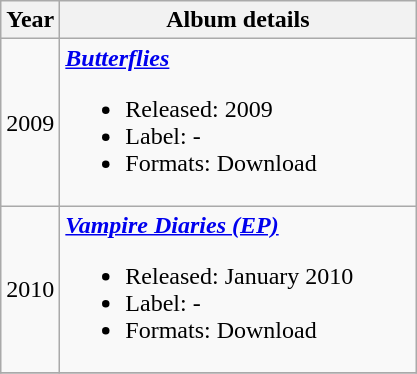<table class="wikitable" style="text-align:center;">
<tr>
<th>Year</th>
<th width="230">Album details</th>
</tr>
<tr>
<td>2009</td>
<td align="left"><strong><em><a href='#'>Butterflies</a></em></strong><br><ul><li>Released: 2009</li><li>Label: -</li><li>Formats: Download</li></ul></td>
</tr>
<tr>
<td>2010</td>
<td align="left"><strong><em><a href='#'>Vampire Diaries (EP)</a></em></strong><br><ul><li>Released: January 2010</li><li>Label: -</li><li>Formats: Download</li></ul></td>
</tr>
<tr>
</tr>
</table>
